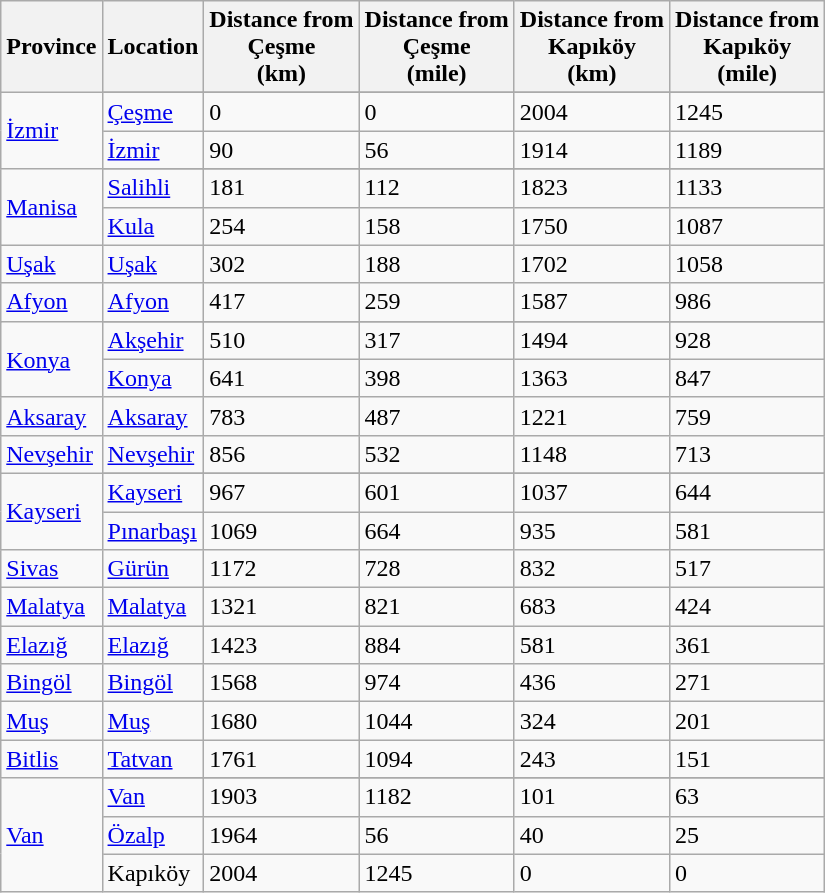<table class="sortable wikitable">
<tr>
<th>Province</th>
<th>Location</th>
<th>Distance from <br>Çeşme <br>(km)</th>
<th>Distance from <br>Çeşme <br>(mile)</th>
<th>Distance from <br>Kapıköy  <br>(km)</th>
<th>Distance from <br>Kapıköy  <br>(mile)</th>
</tr>
<tr>
<td rowspan="3" style="text-align:left;"><a href='#'>İzmir</a></td>
</tr>
<tr>
<td><a href='#'>Çeşme</a></td>
<td>0</td>
<td>0</td>
<td>2004</td>
<td>1245</td>
</tr>
<tr>
<td><a href='#'>İzmir</a></td>
<td>90</td>
<td>56</td>
<td>1914</td>
<td>1189</td>
</tr>
<tr>
<td rowspan="3" style="text-align:left;"><a href='#'>Manisa</a></td>
</tr>
<tr>
<td><a href='#'>Salihli</a></td>
<td>181</td>
<td>112</td>
<td>1823</td>
<td>1133</td>
</tr>
<tr>
<td><a href='#'>Kula</a></td>
<td>254</td>
<td>158</td>
<td>1750</td>
<td>1087</td>
</tr>
<tr>
<td><a href='#'>Uşak</a></td>
<td><a href='#'>Uşak</a></td>
<td>302</td>
<td>188</td>
<td>1702</td>
<td>1058</td>
</tr>
<tr>
<td><a href='#'>Afyon</a></td>
<td><a href='#'>Afyon</a></td>
<td>417</td>
<td>259</td>
<td>1587</td>
<td>986</td>
</tr>
<tr>
<td rowspan="3" style="text-align:left;"><a href='#'>Konya</a></td>
</tr>
<tr>
<td><a href='#'>Akşehir</a></td>
<td>510</td>
<td>317</td>
<td>1494</td>
<td>928</td>
</tr>
<tr>
<td><a href='#'>Konya</a></td>
<td>641</td>
<td>398</td>
<td>1363</td>
<td>847</td>
</tr>
<tr>
<td><a href='#'>Aksaray</a></td>
<td><a href='#'>Aksaray</a></td>
<td>783</td>
<td>487</td>
<td>1221</td>
<td>759</td>
</tr>
<tr>
<td><a href='#'>Nevşehir</a></td>
<td><a href='#'>Nevşehir</a></td>
<td>856</td>
<td>532</td>
<td>1148</td>
<td>713</td>
</tr>
<tr>
<td rowspan="3" style="text-align:left;"><a href='#'>Kayseri</a></td>
</tr>
<tr>
<td><a href='#'>Kayseri</a></td>
<td>967</td>
<td>601</td>
<td>1037</td>
<td>644</td>
</tr>
<tr>
<td><a href='#'>Pınarbaşı</a></td>
<td>1069</td>
<td>664</td>
<td>935</td>
<td>581</td>
</tr>
<tr>
<td><a href='#'>Sivas</a></td>
<td><a href='#'>Gürün</a></td>
<td>1172</td>
<td>728</td>
<td>832</td>
<td>517</td>
</tr>
<tr>
<td><a href='#'>Malatya</a></td>
<td><a href='#'>Malatya</a></td>
<td>1321</td>
<td>821</td>
<td>683</td>
<td>424</td>
</tr>
<tr>
<td><a href='#'>Elazığ</a></td>
<td><a href='#'>Elazığ</a></td>
<td>1423</td>
<td>884</td>
<td>581</td>
<td>361</td>
</tr>
<tr>
<td><a href='#'>Bingöl</a></td>
<td><a href='#'>Bingöl</a></td>
<td>1568</td>
<td>974</td>
<td>436</td>
<td>271</td>
</tr>
<tr>
<td><a href='#'>Muş</a></td>
<td><a href='#'>Muş</a></td>
<td>1680</td>
<td>1044</td>
<td>324</td>
<td>201</td>
</tr>
<tr>
<td><a href='#'>Bitlis</a></td>
<td><a href='#'>Tatvan</a></td>
<td>1761</td>
<td>1094</td>
<td>243</td>
<td>151</td>
</tr>
<tr>
<td rowspan="4" style="text-align:left;"><a href='#'>Van</a></td>
</tr>
<tr>
<td><a href='#'>Van</a></td>
<td>1903</td>
<td>1182</td>
<td>101</td>
<td>63</td>
</tr>
<tr>
<td><a href='#'>Özalp</a></td>
<td>1964</td>
<td>56</td>
<td>40</td>
<td>25</td>
</tr>
<tr>
<td>Kapıköy</td>
<td>2004</td>
<td>1245</td>
<td>0</td>
<td>0</td>
</tr>
</table>
